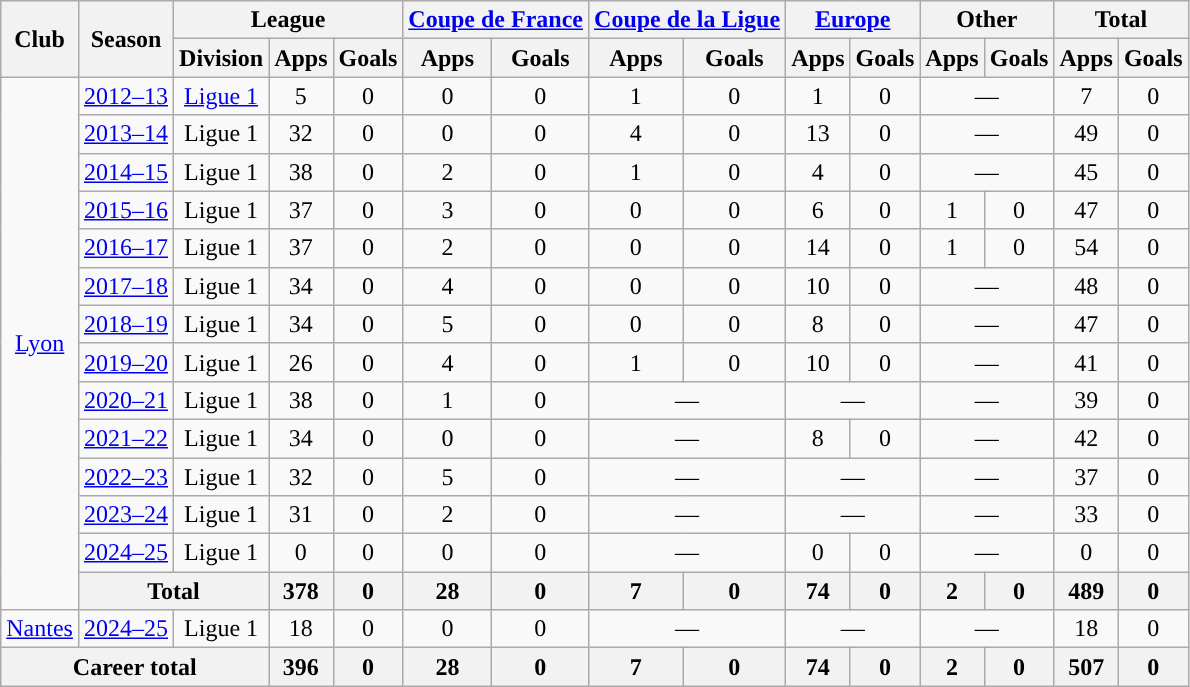<table class="wikitable" style="text-align:center">
<tr>
<th rowspan="2">Club</th>
<th rowspan="2">Season</th>
<th colspan="3">League</th>
<th colspan="2"><a href='#'>Coupe de France</a></th>
<th colspan="2"><a href='#'>Coupe de la Ligue</a></th>
<th colspan="2"><a href='#'>Europe</a></th>
<th colspan="2">Other</th>
<th colspan="2">Total</th>
</tr>
<tr>
<th>Division</th>
<th>Apps</th>
<th>Goals</th>
<th>Apps</th>
<th>Goals</th>
<th>Apps</th>
<th>Goals</th>
<th>Apps</th>
<th>Goals</th>
<th>Apps</th>
<th>Goals</th>
<th>Apps</th>
<th>Goals</th>
</tr>
<tr>
<td rowspan="14"><a href='#'>Lyon</a></td>
<td><a href='#'>2012–13</a></td>
<td><a href='#'>Ligue 1</a></td>
<td>5</td>
<td>0</td>
<td>0</td>
<td>0</td>
<td>1</td>
<td>0</td>
<td>1</td>
<td>0</td>
<td colspan="2">—</td>
<td>7</td>
<td>0</td>
</tr>
<tr>
<td><a href='#'>2013–14</a></td>
<td>Ligue 1</td>
<td>32</td>
<td>0</td>
<td>0</td>
<td>0</td>
<td>4</td>
<td>0</td>
<td>13</td>
<td>0</td>
<td colspan="2">—</td>
<td>49</td>
<td>0</td>
</tr>
<tr>
<td><a href='#'>2014–15</a></td>
<td>Ligue 1</td>
<td>38</td>
<td>0</td>
<td>2</td>
<td>0</td>
<td>1</td>
<td>0</td>
<td>4</td>
<td>0</td>
<td colspan="2">—</td>
<td>45</td>
<td>0</td>
</tr>
<tr>
<td><a href='#'>2015–16</a></td>
<td>Ligue 1</td>
<td>37</td>
<td>0</td>
<td>3</td>
<td>0</td>
<td>0</td>
<td>0</td>
<td>6</td>
<td>0</td>
<td>1</td>
<td>0</td>
<td>47</td>
<td>0</td>
</tr>
<tr>
<td><a href='#'>2016–17</a></td>
<td>Ligue 1</td>
<td>37</td>
<td>0</td>
<td>2</td>
<td>0</td>
<td>0</td>
<td>0</td>
<td>14</td>
<td>0</td>
<td>1</td>
<td>0</td>
<td>54</td>
<td>0</td>
</tr>
<tr>
<td><a href='#'>2017–18</a></td>
<td>Ligue 1</td>
<td>34</td>
<td>0</td>
<td>4</td>
<td>0</td>
<td>0</td>
<td>0</td>
<td>10</td>
<td>0</td>
<td colspan="2">—</td>
<td>48</td>
<td>0</td>
</tr>
<tr>
<td><a href='#'>2018–19</a></td>
<td>Ligue 1</td>
<td>34</td>
<td>0</td>
<td>5</td>
<td>0</td>
<td>0</td>
<td>0</td>
<td>8</td>
<td>0</td>
<td colspan="2">—</td>
<td>47</td>
<td>0</td>
</tr>
<tr>
<td><a href='#'>2019–20</a></td>
<td>Ligue 1</td>
<td>26</td>
<td>0</td>
<td>4</td>
<td>0</td>
<td>1</td>
<td>0</td>
<td>10</td>
<td>0</td>
<td colspan="2">—</td>
<td>41</td>
<td>0</td>
</tr>
<tr>
<td><a href='#'>2020–21</a></td>
<td>Ligue 1</td>
<td>38</td>
<td>0</td>
<td>1</td>
<td>0</td>
<td colspan="2">—</td>
<td colspan="2">—</td>
<td colspan="2">—</td>
<td>39</td>
<td>0</td>
</tr>
<tr>
<td><a href='#'>2021–22</a></td>
<td>Ligue 1</td>
<td>34</td>
<td>0</td>
<td>0</td>
<td>0</td>
<td colspan="2">—</td>
<td>8</td>
<td>0</td>
<td colspan="2">—</td>
<td>42</td>
<td>0</td>
</tr>
<tr>
<td><a href='#'>2022–23</a></td>
<td>Ligue 1</td>
<td>32</td>
<td>0</td>
<td>5</td>
<td>0</td>
<td colspan="2">—</td>
<td colspan="2">—</td>
<td colspan="2">—</td>
<td>37</td>
<td>0</td>
</tr>
<tr>
<td><a href='#'>2023–24</a></td>
<td>Ligue 1</td>
<td>31</td>
<td>0</td>
<td>2</td>
<td>0</td>
<td colspan="2">—</td>
<td colspan="2">—</td>
<td colspan="2">—</td>
<td>33</td>
<td>0</td>
</tr>
<tr>
<td><a href='#'>2024–25</a></td>
<td>Ligue 1</td>
<td>0</td>
<td>0</td>
<td>0</td>
<td>0</td>
<td colspan="2">—</td>
<td>0</td>
<td>0</td>
<td colspan="2">—</td>
<td>0</td>
<td>0</td>
</tr>
<tr>
<th colspan="2">Total</th>
<th>378</th>
<th>0</th>
<th>28</th>
<th>0</th>
<th>7</th>
<th>0</th>
<th>74</th>
<th>0</th>
<th>2</th>
<th>0</th>
<th>489</th>
<th>0</th>
</tr>
<tr>
<td><a href='#'>Nantes</a></td>
<td><a href='#'>2024–25</a></td>
<td>Ligue 1</td>
<td>18</td>
<td>0</td>
<td>0</td>
<td>0</td>
<td colspan="2">—</td>
<td colspan="2">—</td>
<td colspan="2">—</td>
<td>18</td>
<td>0</td>
</tr>
<tr>
<th colspan="3">Career total</th>
<th>396</th>
<th>0</th>
<th>28</th>
<th>0</th>
<th>7</th>
<th>0</th>
<th>74</th>
<th>0</th>
<th>2</th>
<th>0</th>
<th>507</th>
<th>0</th>
</tr>
</table>
